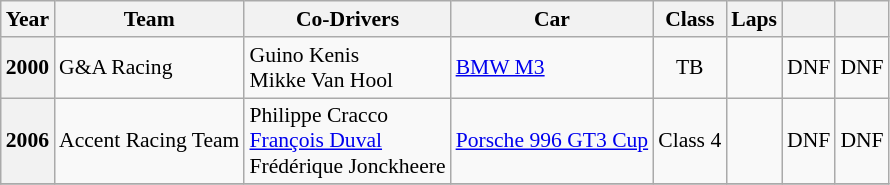<table class="wikitable" style="text-align:center; font-size:90%">
<tr>
<th>Year</th>
<th>Team</th>
<th>Co-Drivers</th>
<th>Car</th>
<th>Class</th>
<th>Laps</th>
<th></th>
<th></th>
</tr>
<tr>
<th>2000</th>
<td align="left"> G&A Racing</td>
<td align="left"> Guino Kenis<br>  Mikke Van Hool</td>
<td align="left"><a href='#'>BMW M3</a></td>
<td>TB</td>
<td></td>
<td>DNF</td>
<td>DNF</td>
</tr>
<tr>
<th>2006</th>
<td align="left"> Accent Racing Team</td>
<td align="left"> Philippe Cracco<br>  <a href='#'>François Duval</a><br>  Frédérique Jonckheere</td>
<td align="left"><a href='#'>Porsche 996 GT3 Cup</a></td>
<td>Class 4</td>
<td></td>
<td>DNF</td>
<td>DNF</td>
</tr>
<tr>
</tr>
</table>
